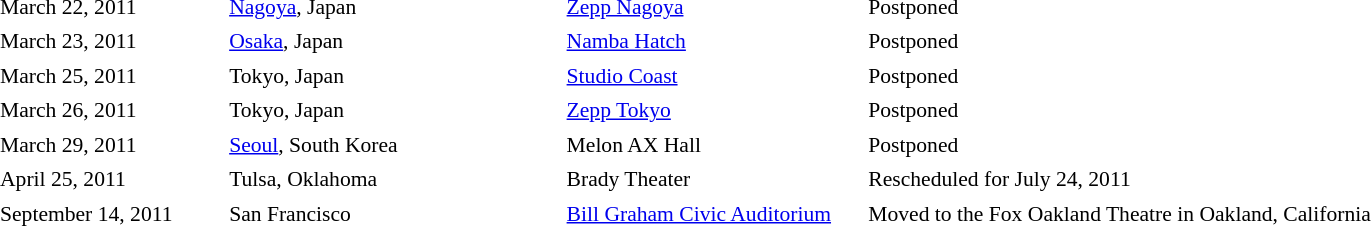<table cellpadding="2" style="border: 0px solid darkgray; font-size:90%">
<tr>
<th style="width:150px;"></th>
<th style="width:225px;"></th>
<th style="width:200px;"></th>
<th style="width:700px;"></th>
</tr>
<tr border="0">
<td>March 22, 2011</td>
<td><a href='#'>Nagoya</a>, Japan</td>
<td><a href='#'>Zepp Nagoya</a></td>
<td>Postponed</td>
</tr>
<tr>
<td>March 23, 2011</td>
<td><a href='#'>Osaka</a>, Japan</td>
<td><a href='#'>Namba Hatch</a></td>
<td>Postponed</td>
</tr>
<tr>
<td>March 25, 2011</td>
<td>Tokyo, Japan</td>
<td><a href='#'>Studio Coast</a></td>
<td>Postponed</td>
</tr>
<tr>
<td>March 26, 2011</td>
<td>Tokyo, Japan</td>
<td><a href='#'>Zepp Tokyo</a></td>
<td>Postponed</td>
</tr>
<tr>
<td>March 29, 2011</td>
<td><a href='#'>Seoul</a>, South Korea</td>
<td>Melon AX Hall</td>
<td>Postponed</td>
</tr>
<tr>
<td>April 25, 2011</td>
<td>Tulsa, Oklahoma</td>
<td>Brady Theater</td>
<td>Rescheduled for July 24, 2011</td>
</tr>
<tr>
<td>September 14, 2011</td>
<td>San Francisco</td>
<td><a href='#'>Bill Graham Civic Auditorium</a></td>
<td>Moved to the Fox Oakland Theatre in Oakland, California</td>
</tr>
<tr>
</tr>
</table>
